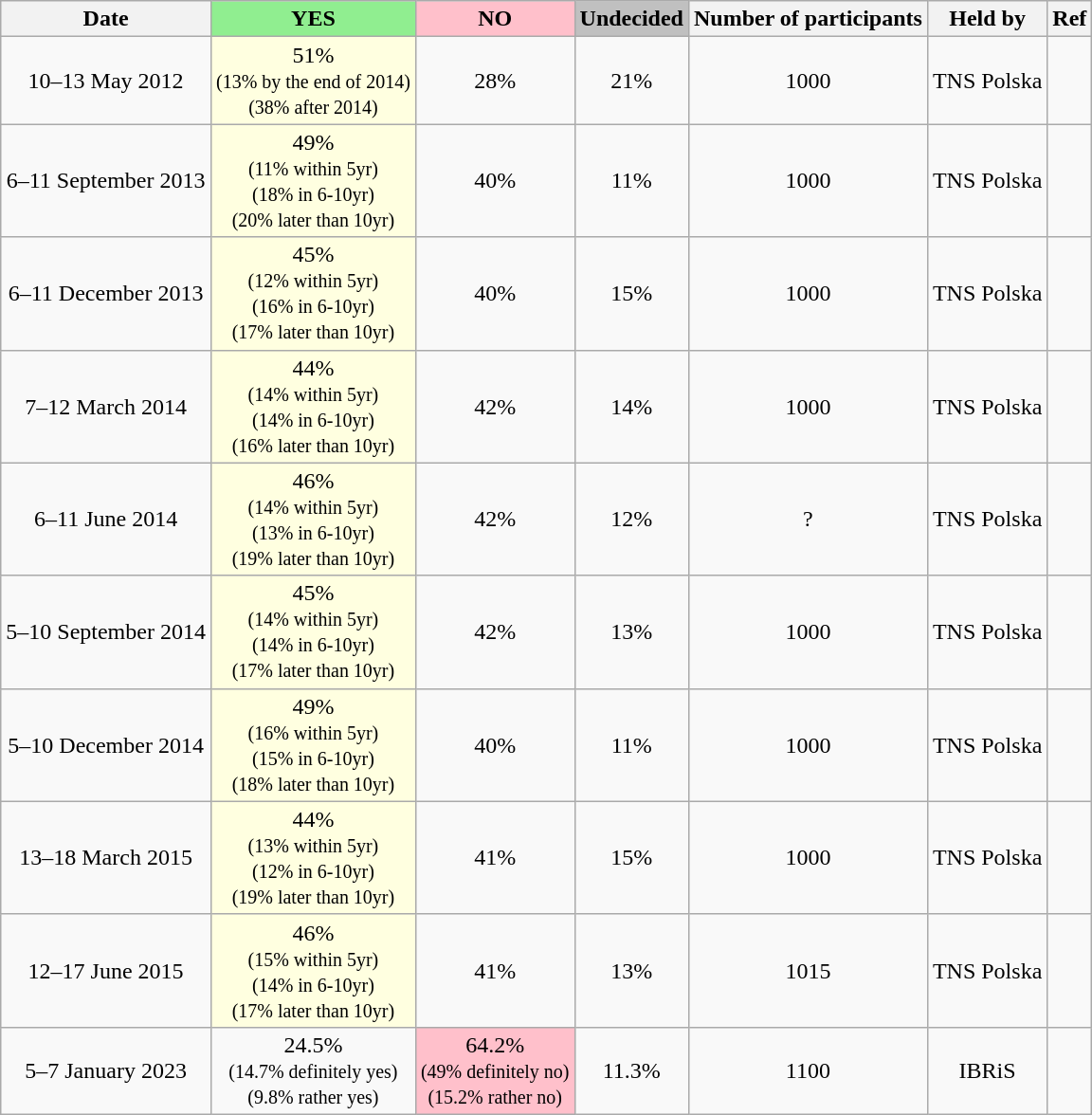<table class="wikitable" style="text-align:center">
<tr>
<th>Date</th>
<th style="background:lightgreen">YES</th>
<th style="background:pink">NO</th>
<th style="background:silver">Undecided</th>
<th>Number of participants</th>
<th>Held by</th>
<th>Ref</th>
</tr>
<tr>
<td>10–13 May 2012</td>
<td style="background:lightyellow">51%<br><small>(13% by the end of 2014)<br> (38% after 2014)</small></td>
<td>28%</td>
<td>21%</td>
<td>1000</td>
<td>TNS Polska</td>
<td></td>
</tr>
<tr>
<td>6–11 September 2013</td>
<td style="background:lightyellow">49%<br><small>(11% within 5yr)<br> (18% in 6-10yr)<br> (20% later than 10yr)</small></td>
<td>40%</td>
<td>11%</td>
<td>1000</td>
<td>TNS Polska</td>
<td></td>
</tr>
<tr>
<td>6–11 December 2013</td>
<td style="background:lightyellow">45%<br><small>(12% within 5yr)<br> (16% in 6-10yr)<br> (17% later than 10yr)</small></td>
<td>40%</td>
<td>15%</td>
<td>1000</td>
<td>TNS Polska</td>
<td></td>
</tr>
<tr>
<td>7–12 March 2014</td>
<td style="background:lightyellow">44%<br><small>(14% within 5yr)<br> (14% in 6-10yr)<br> (16% later than 10yr)</small></td>
<td>42%</td>
<td>14%</td>
<td>1000</td>
<td>TNS Polska</td>
<td></td>
</tr>
<tr>
<td>6–11 June 2014</td>
<td style="background:lightyellow">46%<br><small>(14% within 5yr)<br> (13% in 6-10yr)<br> (19% later than 10yr)</small></td>
<td>42%</td>
<td>12%</td>
<td>?</td>
<td>TNS Polska</td>
<td></td>
</tr>
<tr>
<td>5–10 September 2014</td>
<td style="background:lightyellow">45%<br><small>(14% within 5yr)<br> (14% in 6-10yr)<br> (17% later than 10yr)</small></td>
<td>42%</td>
<td>13%</td>
<td>1000</td>
<td>TNS Polska</td>
<td></td>
</tr>
<tr>
<td>5–10 December 2014</td>
<td style="background:lightyellow">49%<br><small>(16% within 5yr)<br> (15% in 6-10yr)<br> (18% later than 10yr)</small></td>
<td>40%</td>
<td>11%</td>
<td>1000</td>
<td>TNS Polska</td>
<td></td>
</tr>
<tr>
<td>13–18 March 2015</td>
<td style="background:lightyellow">44%<br><small>(13% within 5yr)<br> (12% in 6-10yr)<br> (19% later than 10yr)</small></td>
<td>41%</td>
<td>15%</td>
<td>1000</td>
<td>TNS Polska</td>
<td></td>
</tr>
<tr>
<td>12–17 June 2015</td>
<td style="background:lightyellow">46%<br><small>(15% within 5yr)<br> (14% in 6-10yr)<br> (17% later than 10yr)</small></td>
<td>41%</td>
<td>13%</td>
<td>1015</td>
<td>TNS Polska</td>
<td></td>
</tr>
<tr>
<td>5–7 January 2023</td>
<td>24.5%<br><small>(14.7% definitely yes)<br> (9.8% rather yes)</small></td>
<td style="background:pink">64.2%<br><small>(49% definitely no)<br> (15.2% rather no)</small></td>
<td>11.3%</td>
<td>1100</td>
<td>IBRiS</td>
<td></td>
</tr>
</table>
